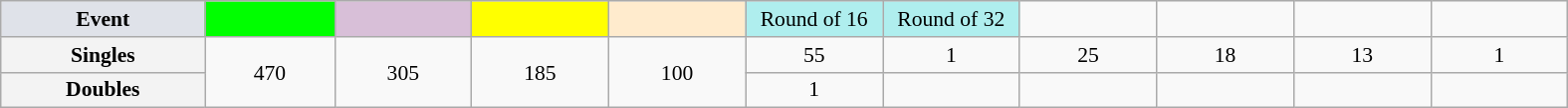<table class=wikitable style=font-size:90%;text-align:center>
<tr>
<td style="width:130px; background:#dfe2e9;"><strong>Event</strong></td>
<td style="width:80px; background:lime;"></td>
<td style="width:85px; background:thistle;"></td>
<td style="width:85px; background:#ff0;"></td>
<td style="width:85px; background:#ffebcd;"></td>
<td style="width:85px; background:#afeeee;">Round of 16</td>
<td style="width:85px; background:#afeeee;">Round of 32</td>
<td width=85></td>
<td width=85></td>
<td width=85></td>
<td width=85></td>
</tr>
<tr>
<th style="background:#f3f3f3;">Singles</th>
<td rowspan=2>470</td>
<td rowspan=2>305</td>
<td rowspan=2>185</td>
<td rowspan=2>100</td>
<td>55</td>
<td>1</td>
<td>25</td>
<td>18</td>
<td>13</td>
<td>1</td>
</tr>
<tr>
<th style="background:#f3f3f3;">Doubles</th>
<td>1</td>
<td></td>
<td></td>
<td></td>
<td></td>
<td></td>
</tr>
</table>
